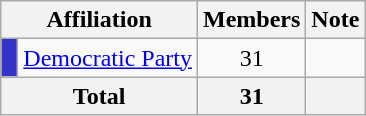<table class="wikitable">
<tr>
<th colspan="2" align="center" valign="bottom">Affiliation</th>
<th valign="bottom">Members</th>
<th valign="bottom">Note</th>
</tr>
<tr>
<td bgcolor="#3333CC"> </td>
<td><a href='#'>Democratic Party</a></td>
<td align="center">31</td>
<td></td>
</tr>
<tr>
<th colspan="2" align="center"><strong>Total</strong></th>
<th align="center"><strong>31</strong></th>
<th></th>
</tr>
</table>
